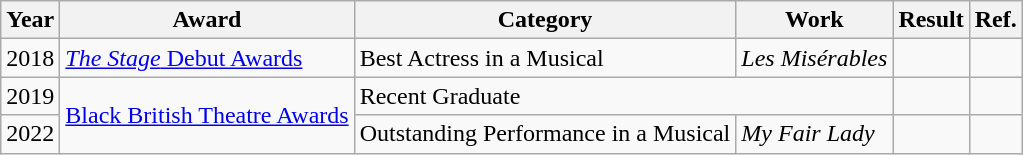<table class="wikitable plainrowheaders">
<tr>
<th>Year</th>
<th>Award</th>
<th>Category</th>
<th>Work</th>
<th>Result</th>
<th>Ref.</th>
</tr>
<tr>
<td>2018</td>
<td><a href='#'><em>The Stage</em> Debut Awards</a></td>
<td>Best Actress in a Musical</td>
<td><em>Les Misérables</em></td>
<td></td>
<td></td>
</tr>
<tr>
<td>2019</td>
<td rowspan="2"><a href='#'>Black British Theatre Awards</a></td>
<td colspan="2">Recent Graduate</td>
<td></td>
<td></td>
</tr>
<tr>
<td>2022</td>
<td>Outstanding Performance in a Musical</td>
<td><em>My Fair Lady</em></td>
<td></td>
<td></td>
</tr>
</table>
